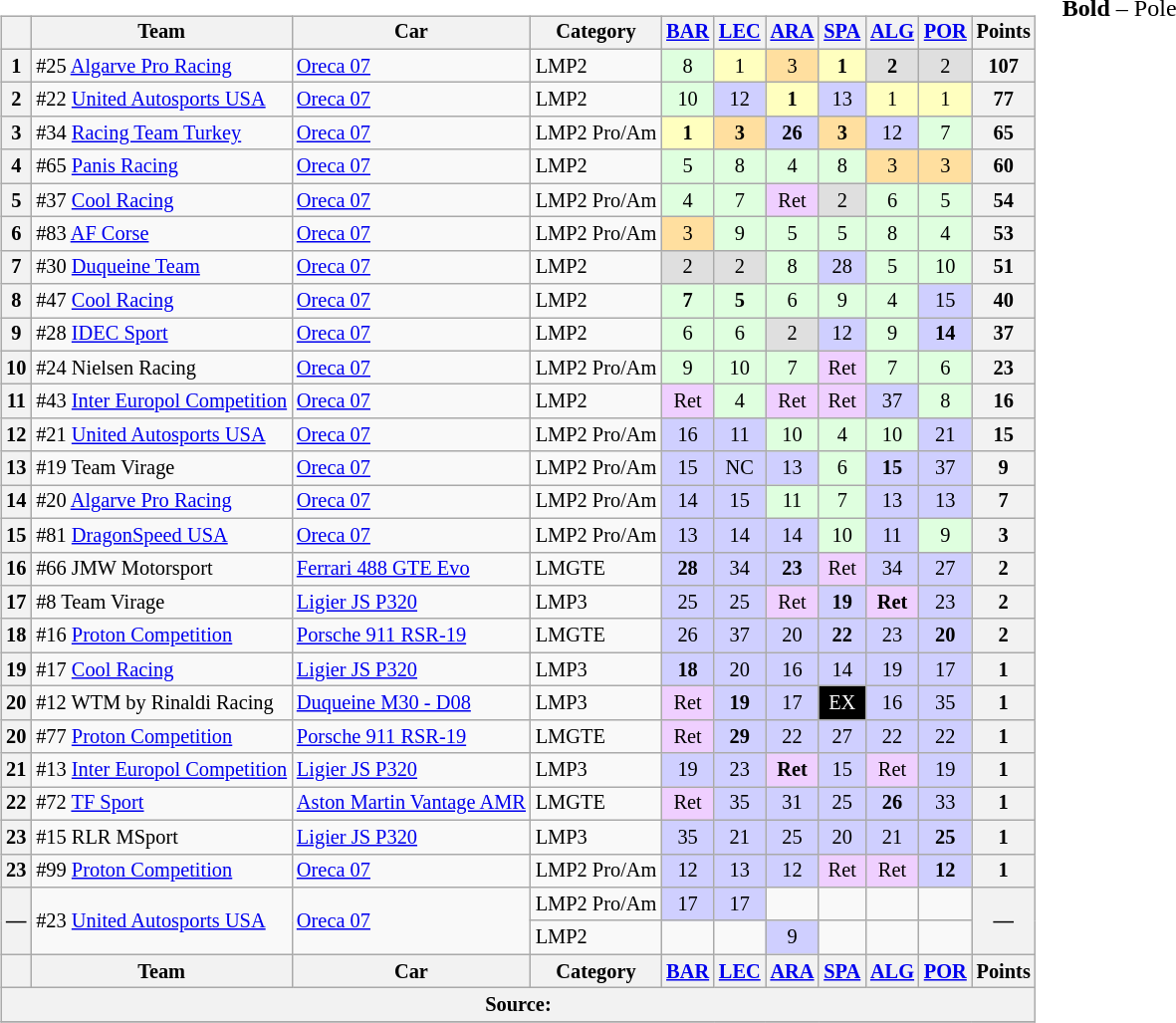<table>
<tr>
<td valign="top"><br><table class="wikitable" style="font-size:85%; text-align:center;">
<tr>
<th></th>
<th>Team</th>
<th>Car</th>
<th>Category</th>
<th><a href='#'>BAR</a><br></th>
<th><a href='#'>LEC</a><br></th>
<th><a href='#'>ARA</a><br></th>
<th><a href='#'>SPA</a><br></th>
<th><a href='#'>ALG</a><br></th>
<th><a href='#'>POR</a><br></th>
<th>Points</th>
</tr>
<tr>
<th>1</th>
<td align="left"> #25 <a href='#'>Algarve Pro Racing</a></td>
<td align="left"><a href='#'>Oreca 07</a></td>
<td align="left">LMP2</td>
<td style="background:#DFFFDF;">8</td>
<td style="background:#FFFFBF;">1</td>
<td style="background:#FFDF9F;">3</td>
<td style="background:#FFFFBF;"><strong>1</strong></td>
<td style="background:#DFDFDF;"><strong>2</strong></td>
<td style="background:#DFDFDF;">2</td>
<th>107</th>
</tr>
<tr>
<th>2</th>
<td align="left"> #22 <a href='#'>United Autosports USA</a></td>
<td align="left"><a href='#'>Oreca 07</a></td>
<td align="left">LMP2</td>
<td style="background:#DFFFDF;">10</td>
<td style="background:#CFCFFF;">12</td>
<td style="background:#FFFFBF;"><strong>1</strong></td>
<td style="background:#CFCFFF;">13</td>
<td style="background:#FFFFBF;">1</td>
<td style="background:#FFFFBF;">1</td>
<th>77</th>
</tr>
<tr>
<th>3</th>
<td align="left"> #34 <a href='#'>Racing Team Turkey</a></td>
<td align="left"><a href='#'>Oreca 07</a></td>
<td align="left">LMP2 Pro/Am</td>
<td style="background:#FFFFBF;"><strong>1</strong></td>
<td style="background:#FFDF9F;"><strong>3</strong></td>
<td style="background:#CFCFFF;"><strong>26</strong></td>
<td style="background:#FFDF9F;"><strong>3</strong></td>
<td style="background:#CFCFFF;">12</td>
<td style="background:#DFFFDF;">7</td>
<th>65</th>
</tr>
<tr>
<th>4</th>
<td align="left"> #65 <a href='#'>Panis Racing</a></td>
<td align="left"><a href='#'>Oreca 07</a></td>
<td align="left">LMP2</td>
<td style="background:#DFFFDF;">5</td>
<td style="background:#DFFFDF;">8</td>
<td style="background:#DFFFDF;">4</td>
<td style="background:#DFFFDF;">8</td>
<td style="background:#FFDF9F;">3</td>
<td style="background:#FFDF9F;">3</td>
<th>60</th>
</tr>
<tr>
<th>5</th>
<td align="left"> #37 <a href='#'>Cool Racing</a></td>
<td align="left"><a href='#'>Oreca 07</a></td>
<td align="left">LMP2 Pro/Am</td>
<td style="background:#DFFFDF;">4</td>
<td style="background:#DFFFDF;">7</td>
<td style="background:#EFCFFF;">Ret</td>
<td style="background:#DFDFDF;">2</td>
<td style="background:#DFFFDF;">6</td>
<td style="background:#DFFFDF;">5</td>
<th>54</th>
</tr>
<tr>
<th>6</th>
<td align="left"> #83 <a href='#'>AF Corse</a></td>
<td align="left"><a href='#'>Oreca 07</a></td>
<td align="left">LMP2 Pro/Am</td>
<td style="background:#FFDF9F;">3</td>
<td style="background:#DFFFDF;">9</td>
<td style="background:#DFFFDF;">5</td>
<td style="background:#DFFFDF;">5</td>
<td style="background:#DFFFDF;">8</td>
<td style="background:#DFFFDF;">4</td>
<th>53</th>
</tr>
<tr>
<th>7</th>
<td align="left"> #30 <a href='#'>Duqueine Team</a></td>
<td align="left"><a href='#'>Oreca 07</a></td>
<td align="left">LMP2</td>
<td style="background:#DFDFDF;">2</td>
<td style="background:#DFDFDF;">2</td>
<td style="background:#DFFFDF;">8</td>
<td style="background:#CFCFFF;">28</td>
<td style="background:#DFFFDF;">5</td>
<td style="background:#DFFFDF;">10</td>
<th>51</th>
</tr>
<tr>
<th>8</th>
<td align="left"> #47 <a href='#'>Cool Racing</a></td>
<td align="left"><a href='#'>Oreca 07</a></td>
<td align="left">LMP2</td>
<td style="background:#DFFFDF;"><strong>7</strong></td>
<td style="background:#DFFFDF;"><strong>5</strong></td>
<td style="background:#DFFFDF;">6</td>
<td style="background:#DFFFDF;">9</td>
<td style="background:#DFFFDF;">4</td>
<td style="background:#CFCFFF;">15</td>
<th>40</th>
</tr>
<tr>
<th>9</th>
<td align="left"> #28 <a href='#'>IDEC Sport</a></td>
<td align="left"><a href='#'>Oreca 07</a></td>
<td align="left">LMP2</td>
<td style="background:#DFFFDF;">6</td>
<td style="background:#DFFFDF;">6</td>
<td style="background:#DFDFDF;">2</td>
<td style="background:#CFCFFF;">12</td>
<td style="background:#DFFFDF;">9</td>
<td style="background:#CFCFFF;"><strong>14</strong></td>
<th>37</th>
</tr>
<tr>
<th>10</th>
<td align="left"> #24 Nielsen Racing</td>
<td align="left"><a href='#'>Oreca 07</a></td>
<td align="left">LMP2 Pro/Am</td>
<td style="background:#DFFFDF;">9</td>
<td style="background:#DFFFDF;">10</td>
<td style="background:#DFFFDF;">7</td>
<td style="background:#EFCFFF;">Ret</td>
<td style="background:#DFFFDF;">7</td>
<td style="background:#DFFFDF;">6</td>
<th>23</th>
</tr>
<tr>
<th>11</th>
<td align="left"> #43 <a href='#'>Inter Europol Competition</a></td>
<td align="left"><a href='#'>Oreca 07</a></td>
<td align="left">LMP2</td>
<td style="background:#EFCFFF;">Ret</td>
<td style="background:#DFFFDF;">4</td>
<td style="background:#EFCFFF;">Ret</td>
<td style="background:#EFCFFF;">Ret</td>
<td style="background:#CFCFFF;">37</td>
<td style="background:#DFFFDF;">8</td>
<th>16</th>
</tr>
<tr>
<th>12</th>
<td align="left"> #21 <a href='#'>United Autosports USA</a></td>
<td align="left"><a href='#'>Oreca 07</a></td>
<td align="left">LMP2 Pro/Am</td>
<td style="background:#CFCFFF;">16</td>
<td style="background:#CFCFFF;">11</td>
<td style="background:#DFFFDF;">10</td>
<td style="background:#DFFFDF;">4</td>
<td style="background:#DFFFDF;">10</td>
<td style="background:#CFCFFF;">21</td>
<th>15</th>
</tr>
<tr>
<th>13</th>
<td align="left"> #19 Team Virage</td>
<td align="left"><a href='#'>Oreca 07</a></td>
<td align="left">LMP2 Pro/Am</td>
<td style="background:#CFCFFF;">15</td>
<td style="background:#CFCFFF;">NC</td>
<td style="background:#CFCFFF;">13</td>
<td style="background:#DFFFDF;">6</td>
<td style="background:#CFCFFF;"><strong>15</strong></td>
<td style="background:#CFCFFF;">37</td>
<th>9</th>
</tr>
<tr>
<th>14</th>
<td align="left"> #20 <a href='#'>Algarve Pro Racing</a></td>
<td align="left"><a href='#'>Oreca 07</a></td>
<td align="left">LMP2 Pro/Am</td>
<td style="background:#CFCFFF;">14</td>
<td style="background:#CFCFFF;">15</td>
<td style="background:#DFFFDF;">11</td>
<td style="background:#DFFFDF;">7</td>
<td style="background:#CFCFFF;">13</td>
<td style="background:#CFCFFF;">13</td>
<th>7</th>
</tr>
<tr>
<th>15</th>
<td align="left"> #81 <a href='#'>DragonSpeed USA</a></td>
<td align="left"><a href='#'>Oreca 07</a></td>
<td align="left">LMP2 Pro/Am</td>
<td style="background:#CFCFFF;">13</td>
<td style="background:#CFCFFF;">14</td>
<td style="background:#CFCFFF;">14</td>
<td style="background:#DFFFDF;">10</td>
<td style="background:#CFCFFF;">11</td>
<td style="background:#DFFFDF;">9</td>
<th>3</th>
</tr>
<tr>
<th>16</th>
<td align="left"> #66 JMW Motorsport</td>
<td align="left"><a href='#'>Ferrari 488 GTE Evo</a></td>
<td align="left">LMGTE</td>
<td style="background:#CFCFFF;"><strong>28</strong></td>
<td style="background:#CFCFFF;">34</td>
<td style="background:#CFCFFF;"><strong>23</strong></td>
<td style="background:#EFCFFF;">Ret</td>
<td style="background:#CFCFFF;">34</td>
<td style="background:#CFCFFF;">27</td>
<th>2</th>
</tr>
<tr>
<th>17</th>
<td align="left"> #8 Team Virage</td>
<td align="left"><a href='#'>Ligier JS P320</a></td>
<td align="left">LMP3</td>
<td style="background:#CFCFFF;">25</td>
<td style="background:#CFCFFF;">25</td>
<td style="background:#EFCFFF;">Ret</td>
<td style="background:#CFCFFF;"><strong>19</strong></td>
<td style="background:#EFCFFF;"><strong>Ret</strong></td>
<td style="background:#CFCFFF;">23</td>
<th>2</th>
</tr>
<tr>
<th>18</th>
<td align="left"> #16 <a href='#'>Proton Competition</a></td>
<td align="left"><a href='#'>Porsche 911 RSR-19</a></td>
<td align="left">LMGTE</td>
<td style="background:#CFCFFF;">26</td>
<td style="background:#CFCFFF;">37</td>
<td style="background:#CFCFFF;">20</td>
<td style="background:#CFCFFF;"><strong>22</strong></td>
<td style="background:#CFCFFF;">23</td>
<td style="background:#CFCFFF;"><strong>20</strong></td>
<th>2</th>
</tr>
<tr>
<th>19</th>
<td align="left"> #17 <a href='#'>Cool Racing</a></td>
<td align="left"><a href='#'>Ligier JS P320</a></td>
<td align="left">LMP3</td>
<td style="background:#CFCFFF;"><strong>18</strong></td>
<td style="background:#CFCFFF;">20</td>
<td style="background:#CFCFFF;">16</td>
<td style="background:#CFCFFF;">14</td>
<td style="background:#CFCFFF;">19</td>
<td style="background:#CFCFFF;">17</td>
<th>1</th>
</tr>
<tr>
<th>20</th>
<td align="left"> #12 WTM by Rinaldi Racing</td>
<td align="left"><a href='#'>Duqueine M30 - D08</a></td>
<td align="left">LMP3</td>
<td style="background:#EFCFFF;">Ret</td>
<td style="background:#CFCFFF;"><strong>19</strong></td>
<td style="background:#CFCFFF;">17</td>
<td style="background:#000000; color:#FFFFFF;">EX</td>
<td style="background:#CFCFFF;">16</td>
<td style="background:#CFCFFF;">35</td>
<th>1</th>
</tr>
<tr>
<th>20</th>
<td align="left"> #77 <a href='#'>Proton Competition</a></td>
<td align="left"><a href='#'>Porsche 911 RSR-19</a></td>
<td align="left">LMGTE</td>
<td style="background:#EFCFFF;">Ret</td>
<td style="background:#CFCFFF;"><strong>29</strong></td>
<td style="background:#CFCFFF;">22</td>
<td style="background:#CFCFFF;">27</td>
<td style="background:#CFCFFF;">22</td>
<td style="background:#CFCFFF;">22</td>
<th>1</th>
</tr>
<tr>
<th>21</th>
<td align="left"> #13 <a href='#'>Inter Europol Competition</a></td>
<td align="left"><a href='#'>Ligier JS P320</a></td>
<td align="left">LMP3</td>
<td style="background:#CFCFFF;">19</td>
<td style="background:#CFCFFF;">23</td>
<td style="background:#EFCFFF;"><strong>Ret</strong></td>
<td style="background:#CFCFFF;">15</td>
<td style="background:#EFCFFF;">Ret</td>
<td style="background:#CFCFFF;">19</td>
<th>1</th>
</tr>
<tr>
<th>22</th>
<td align="left"> #72 <a href='#'>TF Sport</a></td>
<td align="left"><a href='#'>Aston Martin Vantage AMR</a></td>
<td align="left">LMGTE</td>
<td style="background:#EFCFFF;">Ret</td>
<td style="background:#CFCFFF;">35</td>
<td style="background:#CFCFFF;">31</td>
<td style="background:#CFCFFF;">25</td>
<td style="background:#CFCFFF;"><strong>26</strong></td>
<td style="background:#CFCFFF;">33</td>
<th>1</th>
</tr>
<tr>
<th>23</th>
<td align="left"> #15 RLR MSport</td>
<td align="left"><a href='#'>Ligier JS P320</a></td>
<td align="left">LMP3</td>
<td style="background:#CFCFFF;">35</td>
<td style="background:#CFCFFF;">21</td>
<td style="background:#CFCFFF;">25</td>
<td style="background:#CFCFFF;">20</td>
<td style="background:#CFCFFF;">21</td>
<td style="background:#CFCFFF;"><strong>25</strong></td>
<th>1</th>
</tr>
<tr>
<th>23</th>
<td align="left"> #99 <a href='#'>Proton Competition</a></td>
<td align="left"><a href='#'>Oreca 07</a></td>
<td align="left">LMP2 Pro/Am</td>
<td style="background:#CFCFFF;">12</td>
<td style="background:#CFCFFF;">13</td>
<td style="background:#CFCFFF;">12</td>
<td style="background:#EFCFFF;">Ret</td>
<td style="background:#EFCFFF;">Ret</td>
<td style="background:#CFCFFF;"><strong>12</strong></td>
<th>1</th>
</tr>
<tr>
<th rowspan=2>—</th>
<td rowspan=2 align="left"> #23 <a href='#'>United Autosports USA</a></td>
<td rowspan=2 align="left"><a href='#'>Oreca 07</a></td>
<td align="left">LMP2 Pro/Am</td>
<td style="background:#CFCFFF;">17</td>
<td style="background:#CFCFFF;">17</td>
<td></td>
<td></td>
<td></td>
<td></td>
<th rowspan=2>—</th>
</tr>
<tr>
<td align="left">LMP2</td>
<td></td>
<td></td>
<td style="background:#CFCFFF;">9</td>
<td></td>
<td></td>
<td></td>
</tr>
<tr>
<th></th>
<th>Team</th>
<th>Car</th>
<th>Category</th>
<th><a href='#'>BAR</a><br></th>
<th><a href='#'>LEC</a><br></th>
<th><a href='#'>ARA</a><br></th>
<th><a href='#'>SPA</a><br></th>
<th><a href='#'>ALG</a><br></th>
<th><a href='#'>POR</a><br></th>
<th>Points</th>
</tr>
<tr>
<th colspan="11"><strong>Source:</strong></th>
</tr>
<tr>
</tr>
</table>
</td>
<td valign="top"><br><span><strong>Bold</strong> – Pole</span></td>
</tr>
</table>
